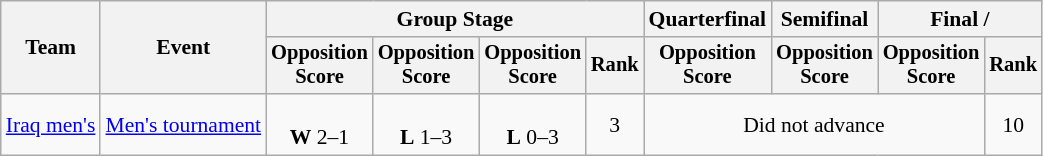<table class=wikitable style=font-size:90%;text-align:center>
<tr>
<th rowspan=2>Team</th>
<th rowspan=2>Event</th>
<th colspan=4>Group Stage</th>
<th>Quarterfinal</th>
<th>Semifinal</th>
<th colspan=2>Final / </th>
</tr>
<tr style=font-size:95%>
<th>Opposition<br>Score</th>
<th>Opposition<br>Score</th>
<th>Opposition<br>Score</th>
<th>Rank</th>
<th>Opposition<br>Score</th>
<th>Opposition<br>Score</th>
<th>Opposition<br>Score</th>
<th>Rank</th>
</tr>
<tr>
<td align=left><a href='#'>Iraq men's</a></td>
<td align=left><a href='#'>Men's tournament</a></td>
<td><br><strong>W</strong> 2–1</td>
<td><br><strong>L</strong> 1–3</td>
<td><br><strong>L</strong> 0–3</td>
<td>3</td>
<td colspan=3>Did not advance</td>
<td>10</td>
</tr>
</table>
